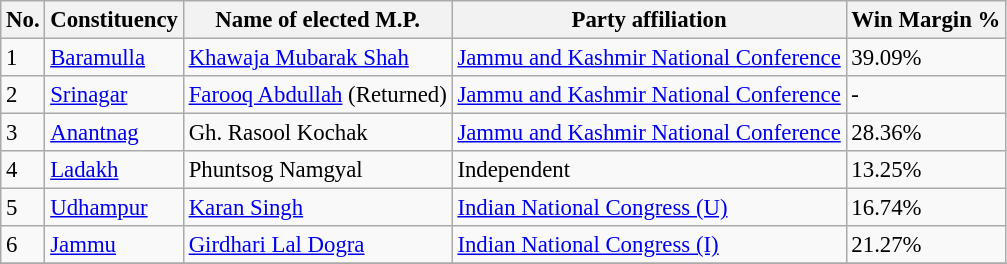<table class="sortable wikitable" style="font-size: 95%;">
<tr>
<th>No.</th>
<th>Constituency</th>
<th>Name of elected M.P.</th>
<th>Party affiliation</th>
<th>Win Margin %</th>
</tr>
<tr>
<td>1</td>
<td><a href='#'>Baramulla</a></td>
<td><a href='#'>Khawaja Mubarak Shah</a></td>
<td><a href='#'>Jammu and Kashmir National Conference</a></td>
<td>39.09%</td>
</tr>
<tr>
<td>2</td>
<td><a href='#'>Srinagar</a></td>
<td><a href='#'>Farooq Abdullah</a> (Returned)</td>
<td><a href='#'>Jammu and Kashmir National Conference</a></td>
<td>-</td>
</tr>
<tr>
<td>3</td>
<td><a href='#'>Anantnag</a></td>
<td>Gh. Rasool Kochak</td>
<td><a href='#'>Jammu and Kashmir National Conference</a></td>
<td>28.36%</td>
</tr>
<tr>
<td>4</td>
<td><a href='#'>Ladakh</a></td>
<td>Phuntsog Namgyal</td>
<td>Independent</td>
<td>13.25%</td>
</tr>
<tr>
<td>5</td>
<td><a href='#'>Udhampur</a></td>
<td><a href='#'>Karan Singh</a></td>
<td><a href='#'>Indian National Congress (U)</a></td>
<td>16.74%</td>
</tr>
<tr>
<td>6</td>
<td><a href='#'>Jammu</a></td>
<td><a href='#'>Girdhari Lal Dogra</a></td>
<td><a href='#'>Indian National Congress (I)</a></td>
<td>21.27%</td>
</tr>
<tr>
</tr>
</table>
